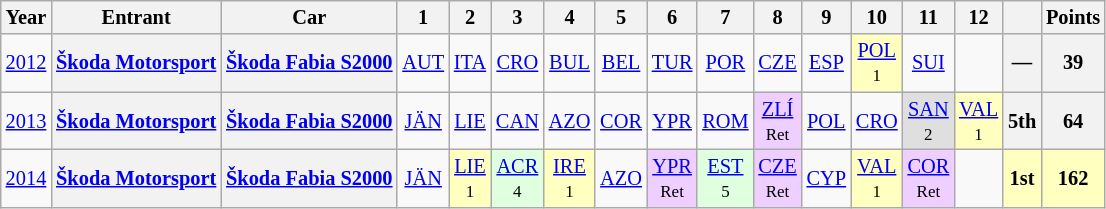<table class="wikitable" style="text-align:center; font-size:85%">
<tr>
<th>Year</th>
<th>Entrant</th>
<th>Car</th>
<th>1</th>
<th>2</th>
<th>3</th>
<th>4</th>
<th>5</th>
<th>6</th>
<th>7</th>
<th>8</th>
<th>9</th>
<th>10</th>
<th>11</th>
<th>12</th>
<th></th>
<th>Points</th>
</tr>
<tr>
<td><a href='#'>2012</a></td>
<th nowrap><a href='#'>Škoda Motorsport</a></th>
<th nowrap><a href='#'>Škoda Fabia S2000</a></th>
<td><a href='#'>AUT</a></td>
<td><a href='#'>ITA</a></td>
<td><a href='#'>CRO</a></td>
<td><a href='#'>BUL</a></td>
<td><a href='#'>BEL</a></td>
<td><a href='#'>TUR</a></td>
<td><a href='#'>POR</a></td>
<td><a href='#'>CZE</a></td>
<td><a href='#'>ESP</a></td>
<td style="background:#FFFFBF;"><a href='#'>POL</a><br><small>1</small></td>
<td><a href='#'>SUI</a></td>
<td></td>
<th>—</th>
<th>39</th>
</tr>
<tr>
<td><a href='#'>2013</a></td>
<th nowrap><a href='#'>Škoda Motorsport</a></th>
<th nowrap><a href='#'>Škoda Fabia S2000</a></th>
<td><a href='#'>JÄN</a></td>
<td><a href='#'>LIE</a></td>
<td><a href='#'>CAN</a></td>
<td><a href='#'>AZO</a></td>
<td><a href='#'>COR</a></td>
<td><a href='#'>YPR</a></td>
<td><a href='#'>ROM</a></td>
<td style="background:#EFCFFF;"><a href='#'>ZLÍ</a><br><small>Ret</small></td>
<td><a href='#'>POL</a></td>
<td><a href='#'>CRO</a></td>
<td style="background:#DFDFDF;"><a href='#'>SAN</a><br><small>2</small></td>
<td style="background:#FFFFBF;"><a href='#'>VAL</a><br><small>1</small></td>
<th>5th</th>
<th>64</th>
</tr>
<tr>
<td><a href='#'>2014</a></td>
<th nowrap><a href='#'>Škoda Motorsport</a></th>
<th nowrap><a href='#'>Škoda Fabia S2000</a></th>
<td><a href='#'>JÄN</a></td>
<td style="background:#FFFFBF;"><a href='#'>LIE</a><br><small>1</small></td>
<td style="background:#DFFFDF;"><a href='#'>ACR</a><br><small>4</small></td>
<td style="background:#FFFFBF;"><a href='#'>IRE</a><br><small>1</small></td>
<td><a href='#'>AZO</a></td>
<td style="background:#EFCFFF;"><a href='#'>YPR</a><br><small>Ret</small></td>
<td style="background:#DFFFDF;"><a href='#'>EST</a><br><small>5</small></td>
<td style="background:#EFCFFF;"><a href='#'>CZE</a><br><small>Ret</small></td>
<td><a href='#'>CYP</a></td>
<td style="background:#FFFFBF;"><a href='#'>VAL</a><br><small>1</small></td>
<td style="background:#EFCFFF;"><a href='#'>COR</a><br><small>Ret</small></td>
<td></td>
<td style="background:#FFFFBF;"><strong>1st</strong></td>
<td style="background:#FFFFBF;"><strong>162</strong></td>
</tr>
</table>
